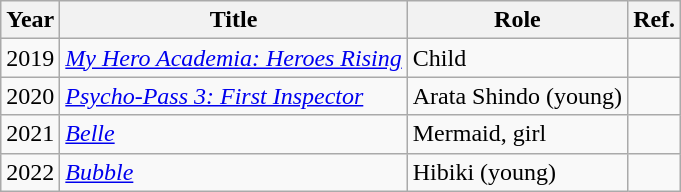<table class="wikitable sortable plainrowheaders">
<tr>
<th scope="col">Year</th>
<th scope="col">Title</th>
<th scope="col">Role</th>
<th scope="col" class="unsortable">Ref.</th>
</tr>
<tr>
<td>2019</td>
<td><em><a href='#'>My Hero Academia: Heroes Rising</a></em></td>
<td>Child</td>
<td></td>
</tr>
<tr>
<td>2020</td>
<td><em><a href='#'>Psycho-Pass 3: First Inspector</a></em></td>
<td>Arata Shindo (young)</td>
<td></td>
</tr>
<tr>
<td>2021</td>
<td><em><a href='#'>Belle</a></em></td>
<td>Mermaid, girl</td>
<td></td>
</tr>
<tr>
<td>2022</td>
<td><em><a href='#'>Bubble</a></em></td>
<td>Hibiki (young)</td>
<td></td>
</tr>
</table>
